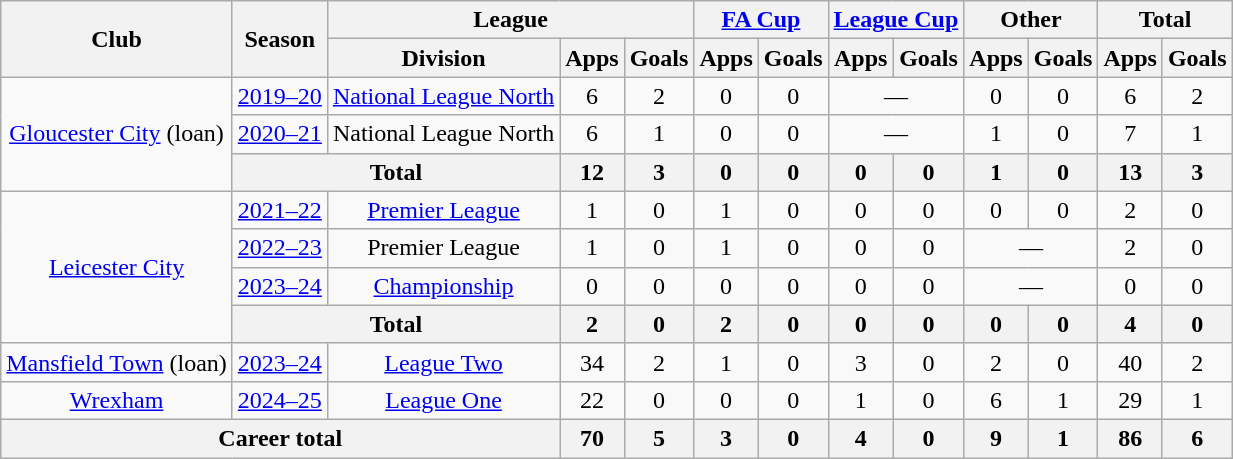<table class="wikitable" style="text-align: center;">
<tr>
<th rowspan="2">Club</th>
<th rowspan="2">Season</th>
<th colspan="3">League</th>
<th colspan="2"><a href='#'>FA Cup</a></th>
<th colspan="2"><a href='#'>League Cup</a></th>
<th colspan="2">Other</th>
<th colspan="2">Total</th>
</tr>
<tr>
<th>Division</th>
<th>Apps</th>
<th>Goals</th>
<th>Apps</th>
<th>Goals</th>
<th>Apps</th>
<th>Goals</th>
<th>Apps</th>
<th>Goals</th>
<th>Apps</th>
<th>Goals</th>
</tr>
<tr>
<td rowspan="3"><a href='#'>Gloucester City</a> (loan)</td>
<td><a href='#'>2019–20</a></td>
<td><a href='#'>National League North</a></td>
<td>6</td>
<td>2</td>
<td>0</td>
<td>0</td>
<td colspan="2">—</td>
<td>0</td>
<td>0</td>
<td>6</td>
<td>2</td>
</tr>
<tr>
<td><a href='#'>2020–21</a></td>
<td>National League North</td>
<td>6</td>
<td>1</td>
<td>0</td>
<td>0</td>
<td colspan="2">—</td>
<td>1</td>
<td>0</td>
<td>7</td>
<td>1</td>
</tr>
<tr>
<th colspan="2">Total</th>
<th>12</th>
<th>3</th>
<th>0</th>
<th>0</th>
<th>0</th>
<th>0</th>
<th>1</th>
<th>0</th>
<th>13</th>
<th>3</th>
</tr>
<tr>
<td rowspan=4><a href='#'>Leicester City</a></td>
<td><a href='#'>2021–22</a></td>
<td><a href='#'>Premier League</a></td>
<td>1</td>
<td>0</td>
<td>1</td>
<td>0</td>
<td>0</td>
<td>0</td>
<td>0</td>
<td>0</td>
<td>2</td>
<td>0</td>
</tr>
<tr>
<td><a href='#'>2022–23</a></td>
<td>Premier League</td>
<td>1</td>
<td>0</td>
<td>1</td>
<td>0</td>
<td>0</td>
<td>0</td>
<td colspan="2">—</td>
<td>2</td>
<td>0</td>
</tr>
<tr>
<td><a href='#'>2023–24</a></td>
<td><a href='#'>Championship</a></td>
<td>0</td>
<td>0</td>
<td>0</td>
<td>0</td>
<td>0</td>
<td>0</td>
<td colspan="2">—</td>
<td>0</td>
<td>0</td>
</tr>
<tr>
<th colspan="2">Total</th>
<th>2</th>
<th>0</th>
<th>2</th>
<th>0</th>
<th>0</th>
<th>0</th>
<th>0</th>
<th>0</th>
<th>4</th>
<th>0</th>
</tr>
<tr>
<td><a href='#'>Mansfield Town</a> (loan)</td>
<td><a href='#'>2023–24</a></td>
<td><a href='#'>League Two</a></td>
<td>34</td>
<td>2</td>
<td>1</td>
<td>0</td>
<td>3</td>
<td>0</td>
<td>2</td>
<td>0</td>
<td>40</td>
<td>2</td>
</tr>
<tr>
<td><a href='#'>Wrexham</a></td>
<td><a href='#'>2024–25</a></td>
<td><a href='#'>League One</a></td>
<td>22</td>
<td>0</td>
<td>0</td>
<td>0</td>
<td>1</td>
<td>0</td>
<td>6</td>
<td>1</td>
<td>29</td>
<td>1</td>
</tr>
<tr>
<th colspan="3">Career total</th>
<th>70</th>
<th>5</th>
<th>3</th>
<th>0</th>
<th>4</th>
<th>0</th>
<th>9</th>
<th>1</th>
<th>86</th>
<th>6</th>
</tr>
</table>
